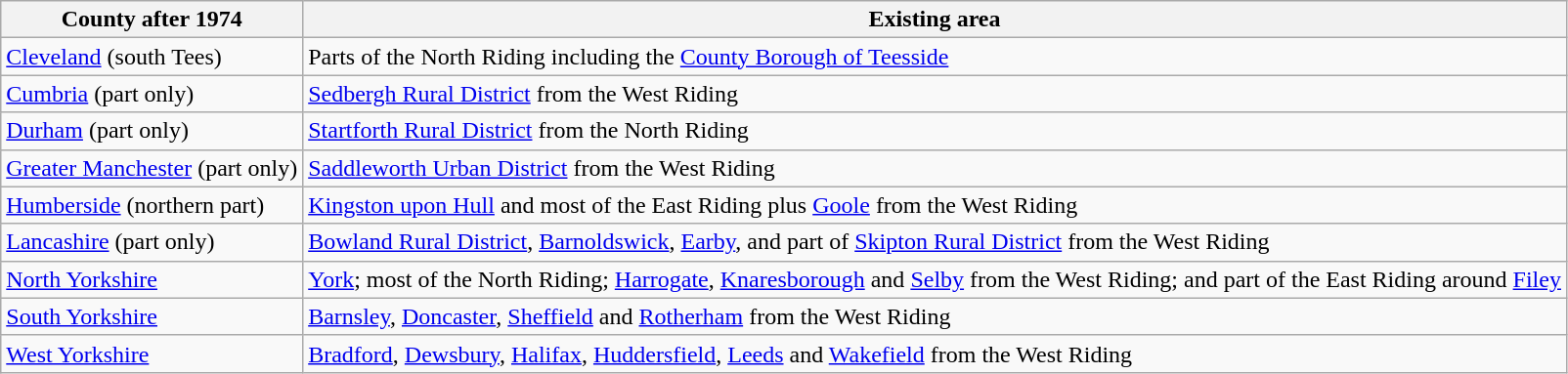<table class="wikitable">
<tr>
<th>County after 1974</th>
<th>Existing area</th>
</tr>
<tr>
<td><a href='#'>Cleveland</a> (south Tees)</td>
<td>Parts of the North Riding including the <a href='#'>County Borough of Teesside</a></td>
</tr>
<tr>
<td><a href='#'>Cumbria</a> (part only)</td>
<td><a href='#'>Sedbergh Rural District</a> from the West Riding</td>
</tr>
<tr>
<td><a href='#'>Durham</a> (part only)</td>
<td><a href='#'>Startforth Rural District</a> from the North Riding</td>
</tr>
<tr>
<td><a href='#'>Greater Manchester</a> (part only)</td>
<td><a href='#'>Saddleworth Urban District</a> from the West Riding</td>
</tr>
<tr>
<td><a href='#'>Humberside</a> (northern part)</td>
<td><a href='#'>Kingston upon Hull</a> and most of the East Riding plus <a href='#'>Goole</a> from the West Riding</td>
</tr>
<tr>
<td><a href='#'>Lancashire</a> (part only)</td>
<td><a href='#'>Bowland Rural District</a>, <a href='#'>Barnoldswick</a>, <a href='#'>Earby</a>, and part of <a href='#'>Skipton Rural District</a> from the West Riding</td>
</tr>
<tr>
<td><a href='#'>North Yorkshire</a></td>
<td><a href='#'>York</a>; most of the North Riding; <a href='#'>Harrogate</a>, <a href='#'>Knaresborough</a> and <a href='#'>Selby</a> from the West Riding; and part of the East Riding around <a href='#'>Filey</a></td>
</tr>
<tr>
<td><a href='#'>South Yorkshire</a></td>
<td><a href='#'>Barnsley</a>, <a href='#'>Doncaster</a>, <a href='#'>Sheffield</a> and <a href='#'>Rotherham</a> from the West Riding</td>
</tr>
<tr>
<td><a href='#'>West Yorkshire</a></td>
<td><a href='#'>Bradford</a>, <a href='#'>Dewsbury</a>, <a href='#'>Halifax</a>, <a href='#'>Huddersfield</a>, <a href='#'>Leeds</a> and <a href='#'>Wakefield</a> from the West Riding</td>
</tr>
</table>
